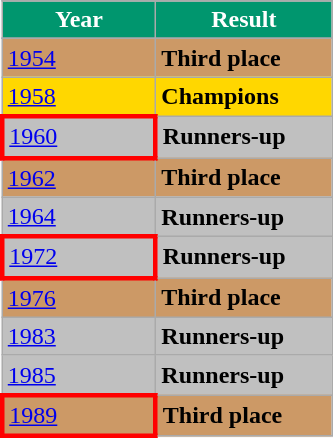<table class="wikitable">
<tr>
</tr>
<tr style="color:white;">
<th style="width:95px; background:#00966E;">Year</th>
<th style="width:110px; background:#00966E;">Result</th>
</tr>
<tr>
</tr>
<tr bgcolor=#cc9966>
<td> <a href='#'>1954</a></td>
<td><strong>Third place</strong> </td>
</tr>
<tr bgcolor=gold>
<td> <a href='#'>1958</a></td>
<td><strong>Champions</strong> </td>
</tr>
<tr bgcolor=silver>
<td style="border: 3px solid red"> <a href='#'>1960</a></td>
<td><strong>Runners-up</strong> </td>
</tr>
<tr bgcolor=#cc9966>
<td> <a href='#'>1962</a></td>
<td><strong>Third place</strong> </td>
</tr>
<tr bgcolor=silver>
<td> <a href='#'>1964</a></td>
<td><strong>Runners-up</strong> </td>
</tr>
<tr bgcolor=silver>
<td style="border: 3px solid red"> <a href='#'>1972</a></td>
<td><strong>Runners-up</strong> </td>
</tr>
<tr bgcolor=#cc9966>
<td> <a href='#'>1976</a></td>
<td><strong>Third place</strong> </td>
</tr>
<tr bgcolor=silver>
<td> <a href='#'>1983</a></td>
<td><strong>Runners-up</strong> </td>
</tr>
<tr bgcolor=silver>
<td> <a href='#'>1985</a></td>
<td><strong>Runners-up</strong> </td>
</tr>
<tr bgcolor=#cc9966>
<td style="border: 3px solid red"> <a href='#'>1989</a></td>
<td><strong>Third place</strong> </td>
</tr>
</table>
